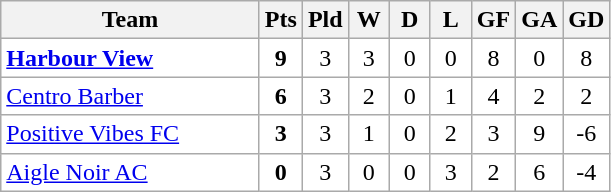<table class="wikitable" style="text-align: center;">
<tr>
<th width="165">Team</th>
<th width="20">Pts</th>
<th width="20">Pld</th>
<th width="20">W</th>
<th width="20">D</th>
<th width="20">L</th>
<th width="20">GF</th>
<th width="20">GA</th>
<th width="20">GD</th>
</tr>
<tr bgcolor=FFFFFF>
<td style="text-align:left;"> <strong><a href='#'>Harbour View</a></strong></td>
<td><strong>9</strong></td>
<td>3</td>
<td>3</td>
<td>0</td>
<td>0</td>
<td>8</td>
<td>0</td>
<td>8</td>
</tr>
<tr bgcolor=FFFFFF>
<td style="text-align:left;"> <a href='#'>Centro Barber</a></td>
<td><strong>6</strong></td>
<td>3</td>
<td>2</td>
<td>0</td>
<td>1</td>
<td>4</td>
<td>2</td>
<td>2</td>
</tr>
<tr bgcolor=FFFFFF>
<td style="text-align:left;"> <a href='#'>Positive Vibes FC</a></td>
<td><strong>3</strong></td>
<td>3</td>
<td>1</td>
<td>0</td>
<td>2</td>
<td>3</td>
<td>9</td>
<td>-6</td>
</tr>
<tr bgcolor=FFFFFF>
<td style="text-align:left;"> <a href='#'>Aigle Noir AC</a></td>
<td><strong>0</strong></td>
<td>3</td>
<td>0</td>
<td>0</td>
<td>3</td>
<td>2</td>
<td>6</td>
<td>-4</td>
</tr>
</table>
